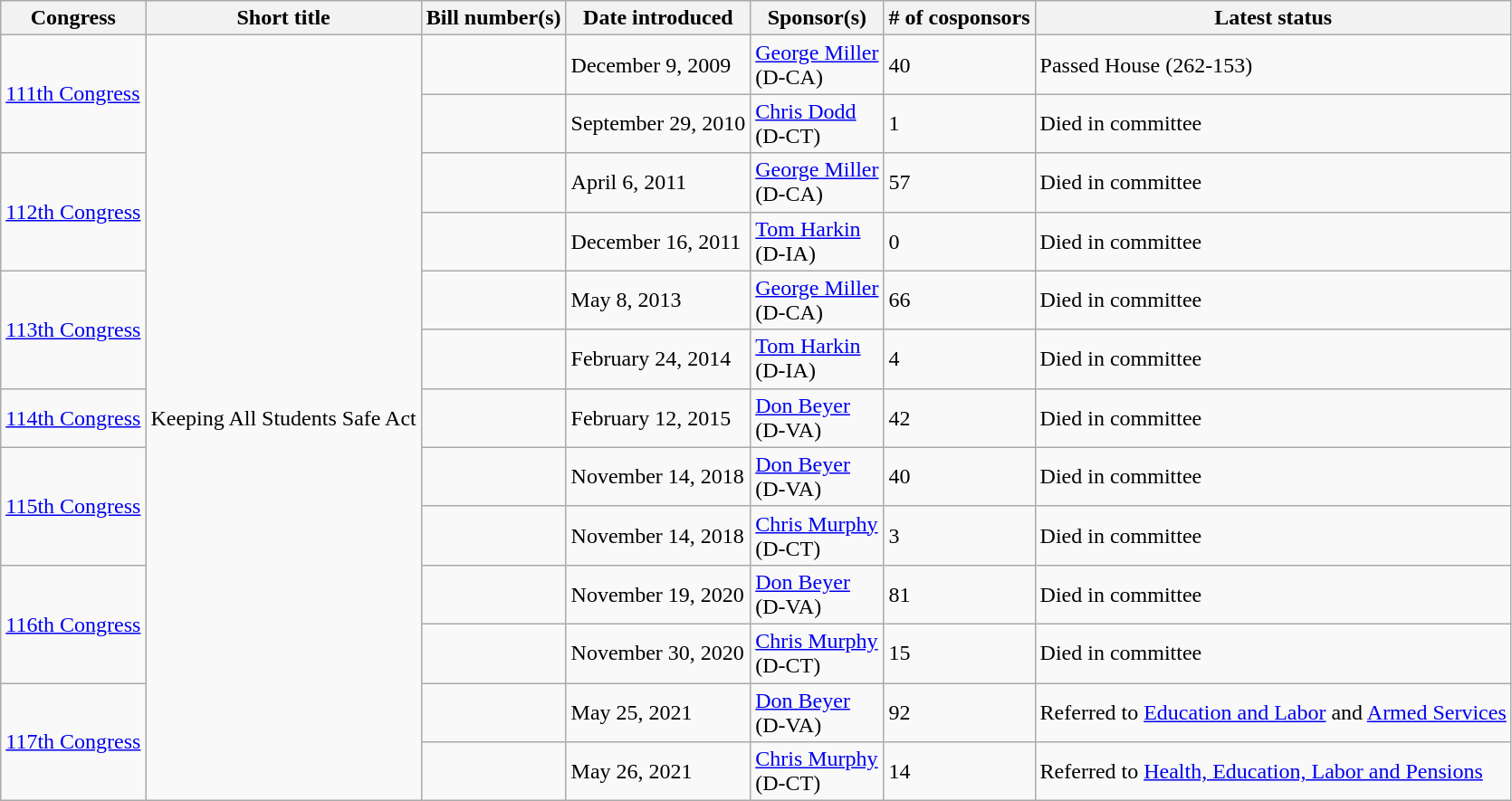<table class="wikitable">
<tr>
<th>Congress</th>
<th>Short title</th>
<th>Bill number(s)</th>
<th>Date introduced</th>
<th>Sponsor(s)</th>
<th># of cosponsors</th>
<th>Latest status</th>
</tr>
<tr>
<td rowspan=2><a href='#'>111th Congress</a></td>
<td rowspan=13>Keeping All Students Safe Act</td>
<td></td>
<td>December 9, 2009</td>
<td><a href='#'>George Miller</a><br>(D-CA)</td>
<td>40</td>
<td>Passed House (262-153)</td>
</tr>
<tr>
<td></td>
<td>September 29, 2010</td>
<td><a href='#'>Chris Dodd</a><br>(D-CT)</td>
<td>1</td>
<td>Died in committee</td>
</tr>
<tr>
<td rowspan=2><a href='#'>112th Congress</a></td>
<td></td>
<td>April 6, 2011</td>
<td><a href='#'>George Miller</a><br>(D-CA)</td>
<td>57</td>
<td>Died in committee</td>
</tr>
<tr>
<td></td>
<td>December 16, 2011</td>
<td><a href='#'>Tom Harkin</a><br>(D-IA)</td>
<td>0</td>
<td>Died in committee</td>
</tr>
<tr>
<td rowspan=2><a href='#'>113th Congress</a></td>
<td></td>
<td>May 8, 2013</td>
<td><a href='#'>George Miller</a><br>(D-CA)</td>
<td>66</td>
<td>Died in committee</td>
</tr>
<tr>
<td></td>
<td>February 24, 2014</td>
<td><a href='#'>Tom Harkin</a><br>(D-IA)</td>
<td>4</td>
<td>Died in committee</td>
</tr>
<tr>
<td><a href='#'>114th Congress</a></td>
<td></td>
<td>February 12, 2015</td>
<td><a href='#'>Don Beyer</a><br>(D-VA)</td>
<td>42</td>
<td>Died in committee</td>
</tr>
<tr>
<td rowspan=2><a href='#'>115th Congress</a></td>
<td></td>
<td>November 14, 2018</td>
<td><a href='#'>Don Beyer</a><br>(D-VA)</td>
<td>40</td>
<td>Died in committee</td>
</tr>
<tr>
<td></td>
<td>November 14, 2018</td>
<td><a href='#'>Chris Murphy</a><br>(D-CT)</td>
<td>3</td>
<td>Died in committee</td>
</tr>
<tr>
<td rowspan=2><a href='#'>116th Congress</a></td>
<td></td>
<td>November 19, 2020</td>
<td><a href='#'>Don Beyer</a><br>(D-VA)</td>
<td>81</td>
<td>Died in committee</td>
</tr>
<tr>
<td></td>
<td>November 30, 2020</td>
<td><a href='#'>Chris Murphy</a><br>(D-CT)</td>
<td>15</td>
<td>Died in committee</td>
</tr>
<tr>
<td rowspan=2><a href='#'>117th Congress</a></td>
<td></td>
<td>May 25, 2021</td>
<td><a href='#'>Don Beyer</a><br>(D-VA)</td>
<td>92</td>
<td>Referred to <a href='#'>Education and Labor</a> and <a href='#'>Armed Services</a></td>
</tr>
<tr>
<td></td>
<td>May 26, 2021</td>
<td><a href='#'>Chris Murphy</a><br>(D-CT)</td>
<td>14</td>
<td>Referred to <a href='#'>Health, Education, Labor and Pensions</a></td>
</tr>
</table>
